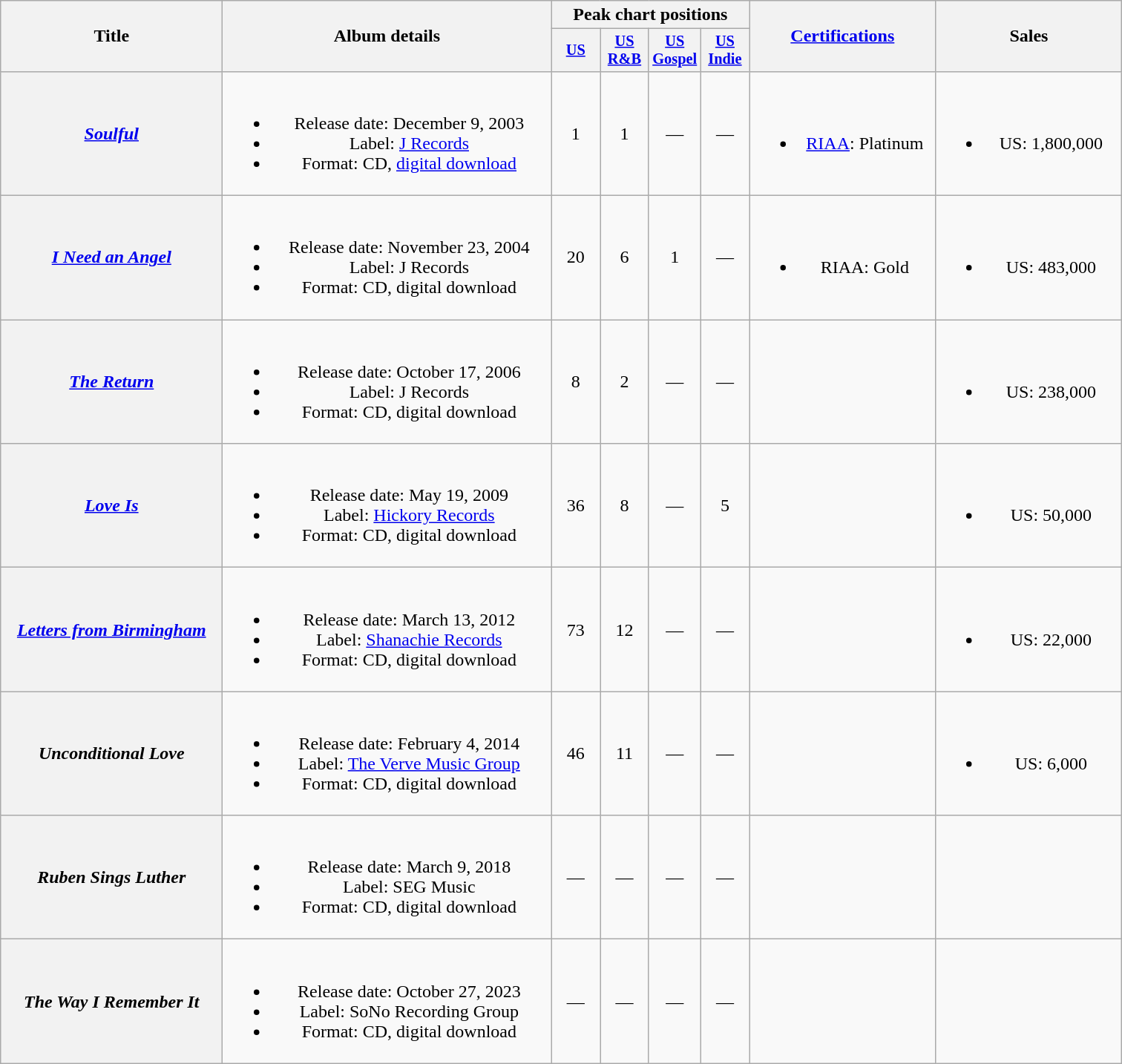<table class="wikitable plainrowheaders" style="text-align:center;" border="1">
<tr>
<th scope="col" rowspan="2" style="width:12em;">Title</th>
<th scope="col" rowspan="2" style="width:18em;">Album details</th>
<th scope="col" colspan="4">Peak chart positions</th>
<th scope="col" rowspan="2" style="width:10em;"><a href='#'>Certifications</a></th>
<th scope="col" rowspan="2" style="width:10em;">Sales</th>
</tr>
<tr>
<th scope="col" style="width:2.75em;font-size:85%;"><a href='#'>US</a></th>
<th scope="col" style="width:2.75em;font-size:85%;"><a href='#'>US<br>R&B</a></th>
<th scope="col" style="width:2.75em;font-size:85%;"><a href='#'>US<br>Gospel</a></th>
<th scope="col" style="width:2.75em;font-size:85%;"><a href='#'>US<br>Indie</a></th>
</tr>
<tr>
<th scope="row"><em><a href='#'>Soulful</a></em></th>
<td><br><ul><li>Release date: December 9, 2003</li><li>Label: <a href='#'>J Records</a></li><li>Format: CD, <a href='#'>digital download</a></li></ul></td>
<td align="center">1</td>
<td align="center">1</td>
<td align="center">—</td>
<td align="center">—</td>
<td><br><ul><li><a href='#'>RIAA</a>: Platinum</li></ul></td>
<td><br><ul><li>US: 1,800,000</li></ul></td>
</tr>
<tr>
<th scope="row"><em><a href='#'>I Need an Angel</a></em></th>
<td><br><ul><li>Release date: November 23, 2004</li><li>Label: J Records</li><li>Format: CD, digital download</li></ul></td>
<td align="center">20</td>
<td align="center">6</td>
<td align="center">1</td>
<td align="center">—</td>
<td><br><ul><li>RIAA: Gold</li></ul></td>
<td><br><ul><li>US: 483,000</li></ul></td>
</tr>
<tr>
<th scope="row"><em><a href='#'>The Return</a></em></th>
<td><br><ul><li>Release date: October 17, 2006</li><li>Label: J Records</li><li>Format: CD, digital download</li></ul></td>
<td align="center">8</td>
<td align="center">2</td>
<td align="center">—</td>
<td align="center">—</td>
<td></td>
<td><br><ul><li>US: 238,000</li></ul></td>
</tr>
<tr>
<th scope="row"><em><a href='#'>Love Is</a></em></th>
<td><br><ul><li>Release date: May 19, 2009</li><li>Label: <a href='#'>Hickory Records</a></li><li>Format: CD, digital download</li></ul></td>
<td align="center">36</td>
<td align="center">8</td>
<td align="center">—</td>
<td align="center">5</td>
<td></td>
<td><br><ul><li>US: 50,000</li></ul></td>
</tr>
<tr>
<th scope="row"><em><a href='#'>Letters from Birmingham</a></em></th>
<td><br><ul><li>Release date: March 13, 2012</li><li>Label: <a href='#'>Shanachie Records</a></li><li>Format: CD, digital download</li></ul></td>
<td align="center">73</td>
<td align="center">12</td>
<td align="center">—</td>
<td align="center">—</td>
<td></td>
<td><br><ul><li>US: 22,000</li></ul></td>
</tr>
<tr>
<th scope="row"><em>Unconditional Love</em></th>
<td><br><ul><li>Release date: February 4, 2014</li><li>Label: <a href='#'>The Verve Music Group</a></li><li>Format: CD, digital download</li></ul></td>
<td align="center">46</td>
<td align="center">11</td>
<td align="center">—</td>
<td align="center">—</td>
<td></td>
<td><br><ul><li>US: 6,000</li></ul></td>
</tr>
<tr>
<th scope="row"><em>Ruben Sings Luther</em></th>
<td><br><ul><li>Release date: March 9, 2018</li><li>Label: SEG Music</li><li>Format: CD, digital download</li></ul></td>
<td align="center">—</td>
<td align="center">—</td>
<td align="center">—</td>
<td align="center">—</td>
<td></td>
<td></td>
</tr>
<tr>
<th scope="row"><em>The Way I Remember It</em></th>
<td><br><ul><li>Release date: October 27, 2023</li><li>Label: SoNo Recording Group</li><li>Format: CD, digital download</li></ul></td>
<td align="center">—</td>
<td align="center">—</td>
<td align="center">—</td>
<td align="center">—</td>
<td></td>
<td></td>
</tr>
</table>
